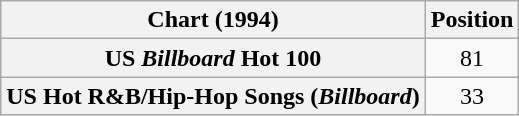<table class="wikitable sortable plainrowheaders" style="text-align:center;">
<tr>
<th scope="col">Chart (1994)</th>
<th scope="col">Position</th>
</tr>
<tr>
<th scope="row">US <em>Billboard</em> Hot 100</th>
<td>81</td>
</tr>
<tr>
<th scope="row">US Hot R&B/Hip-Hop Songs (<em>Billboard</em>)</th>
<td>33</td>
</tr>
</table>
